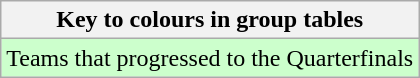<table class="wikitable">
<tr>
<th>Key to colours in group tables</th>
</tr>
<tr bgcolor=#ccffcc>
<td>Teams that progressed to the Quarterfinals</td>
</tr>
</table>
